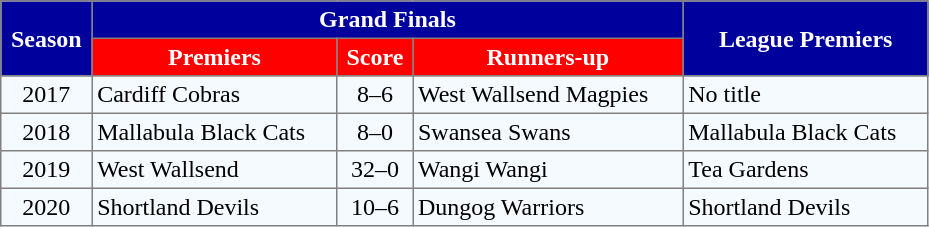<table border="1" cellpadding="3" cellspacing="0" style="border-collapse:collapse; width:49%;">
<tr style="background:#00009d;">
<th rowspan=2 style="color:#FFFFFF;">Season</th>
<th colspan=3 style="color:#FFFFFF;">Grand Finals</th>
<th rowspan=2 style="color:#FFFFFF;">League Premiers</th>
</tr>
<tr style="background:#FF0000;">
<th style="color:#FFFFFF;" "width:10%;">Premiers</th>
<th style="color:#FFFFFF;" "width:6%;">Score</th>
<th style="color:#FFFFFF;" "width:10%;">Runners-up</th>
</tr>
<tr align=center bgcolor=#F5FAFF>
<td>2017</td>
<td align=left> Cardiff Cobras</td>
<td>8–6</td>
<td align=left> West Wallsend Magpies</td>
<td align=left>No title</td>
</tr>
<tr align=center bgcolor=#F5FAFF>
<td>2018</td>
<td align=left> Mallabula Black Cats</td>
<td>8–0</td>
<td align=left> Swansea Swans</td>
<td align=left> Mallabula Black Cats</td>
</tr>
<tr align=center bgcolor=#F5FAFF>
<td>2019</td>
<td align=left> West Wallsend</td>
<td>32–0</td>
<td align=left> Wangi Wangi</td>
<td align=left> Tea Gardens</td>
</tr>
<tr align=center bgcolor=#F5FAFF>
<td>2020</td>
<td align=left> Shortland Devils</td>
<td>10–6</td>
<td align=left> Dungog Warriors</td>
<td align=left> Shortland Devils</td>
</tr>
</table>
